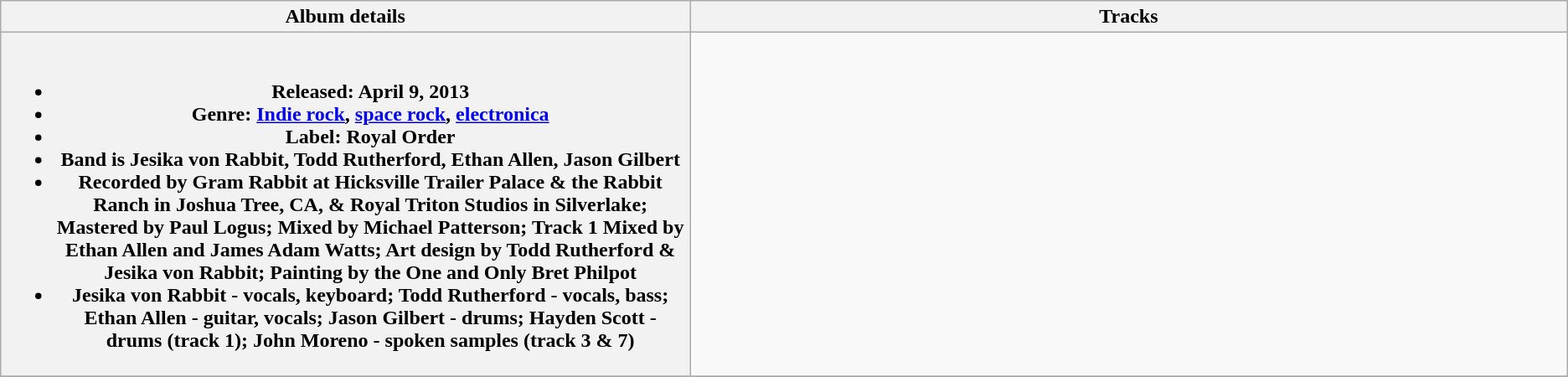<table class="wikitable plainrowheaders" style="text-align:left;">
<tr>
<th style="width:35em;">Album details</th>
<th style="width:45em;">Tracks</th>
</tr>
<tr>
<th scope="row"><br><ul><li>Released: April 9, 2013</li><li>Genre: <a href='#'>Indie rock</a>, <a href='#'>space rock</a>, <a href='#'>electronica</a></li><li>Label: Royal Order</li><li>Band is Jesika von Rabbit, Todd Rutherford, Ethan Allen, Jason Gilbert</li><li>Recorded by Gram Rabbit at Hicksville Trailer Palace & the Rabbit Ranch in Joshua Tree, CA, & Royal Triton Studios in Silverlake; Mastered by Paul Logus; Mixed by Michael Patterson; Track 1 Mixed by Ethan Allen and James Adam Watts; Art design by Todd Rutherford & Jesika von Rabbit; Painting by the One and Only Bret Philpot</li><li>Jesika von Rabbit - vocals, keyboard; Todd Rutherford - vocals, bass; Ethan Allen - guitar, vocals; Jason Gilbert - drums; Hayden Scott - drums (track 1); John Moreno - spoken samples (track 3 & 7)</li></ul></th>
<td><br></td>
</tr>
<tr>
</tr>
</table>
